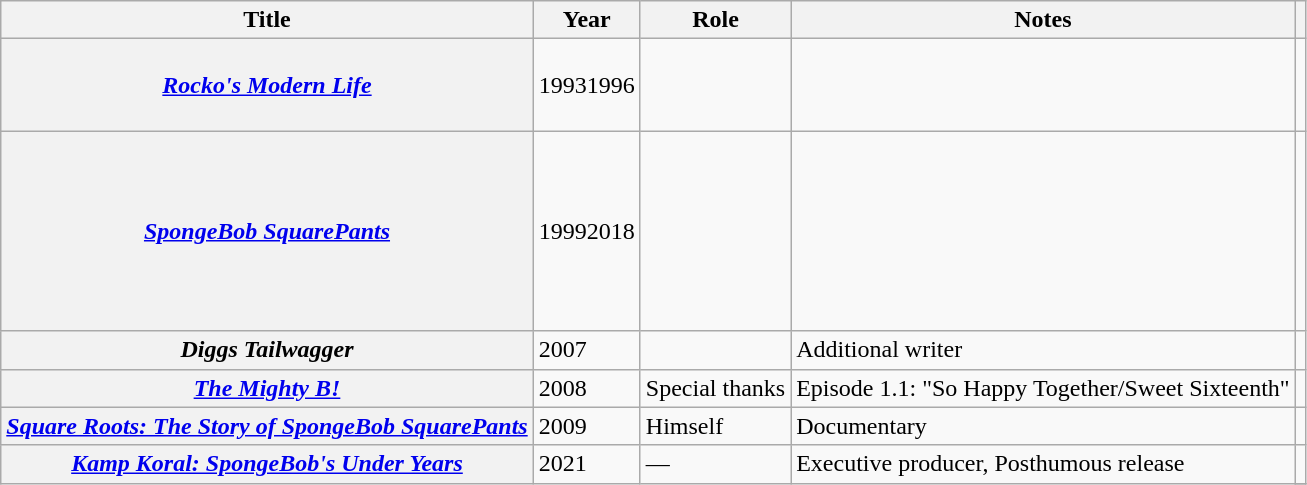<table class="wikitable plainrowheaders sortable">
<tr>
<th scope="col">Title</th>
<th scope="col">Year</th>
<th scope="col">Role</th>
<th scope="col" class="unsortable">Notes</th>
<th scope="col" class="unsortable"></th>
</tr>
<tr>
<th scope=row><em><a href='#'>Rocko's Modern Life</a></em></th>
<td>19931996</td>
<td style="text-align:center;"></td>
<td></td>
<td style="text-align:center;"><br><br><br></td>
</tr>
<tr>
<th scope=row><em><a href='#'>SpongeBob SquarePants</a></em></th>
<td>19992018</td>
<td></td>
<td></td>
<td style="text-align:center;"><br><br><br><br><br><br><br></td>
</tr>
<tr>
<th scope=row><em>Diggs Tailwagger</em></th>
<td>2007</td>
<td style="text-align:center;"></td>
<td>Additional writer</td>
<td style="text-align:center;"></td>
</tr>
<tr>
<th scope=row><em><a href='#'>The Mighty B!</a></em></th>
<td>2008</td>
<td>Special thanks</td>
<td>Episode 1.1: "So Happy Together/Sweet Sixteenth"</td>
<td style="text-align:center;"></td>
</tr>
<tr>
<th scope=row><em><a href='#'>Square Roots: The Story of SpongeBob SquarePants</a></em></th>
<td>2009</td>
<td>Himself</td>
<td>Documentary</td>
<td style="text-align:center;"></td>
</tr>
<tr>
<th rowspan="2" scope="row"><em><a href='#'>Kamp Koral: SpongeBob's Under Years</a></em></th>
<td rowspan="2">2021</td>
<td rowspan="2">—</td>
<td rowspan="2">Executive producer, Posthumous release</td>
<td style="text-align:center;"></td>
</tr>
<tr>
</tr>
</table>
